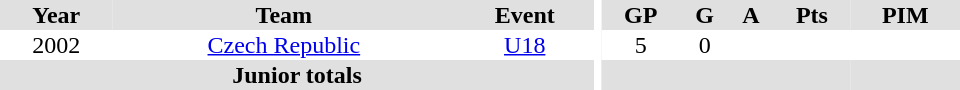<table border="0" cellpadding="1" cellspacing="0" ID="Table3" style="text-align:center; width:40em">
<tr ALIGN="center" bgcolor="#e0e0e0">
<th>Year</th>
<th>Team</th>
<th>Event</th>
<th rowspan="99" bgcolor="#ffffff"></th>
<th>GP</th>
<th>G</th>
<th>A</th>
<th>Pts</th>
<th>PIM</th>
</tr>
<tr>
<td>2002</td>
<td><a href='#'>Czech Republic</a></td>
<td><a href='#'>U18</a></td>
<td>5</td>
<td>0</td>
<td></td>
<td></td>
<td></td>
</tr>
<tr bgcolor="#e0e0e0">
<th colspan="3">Junior totals</th>
<th></th>
<th></th>
<th></th>
<th></th>
<th></th>
</tr>
</table>
